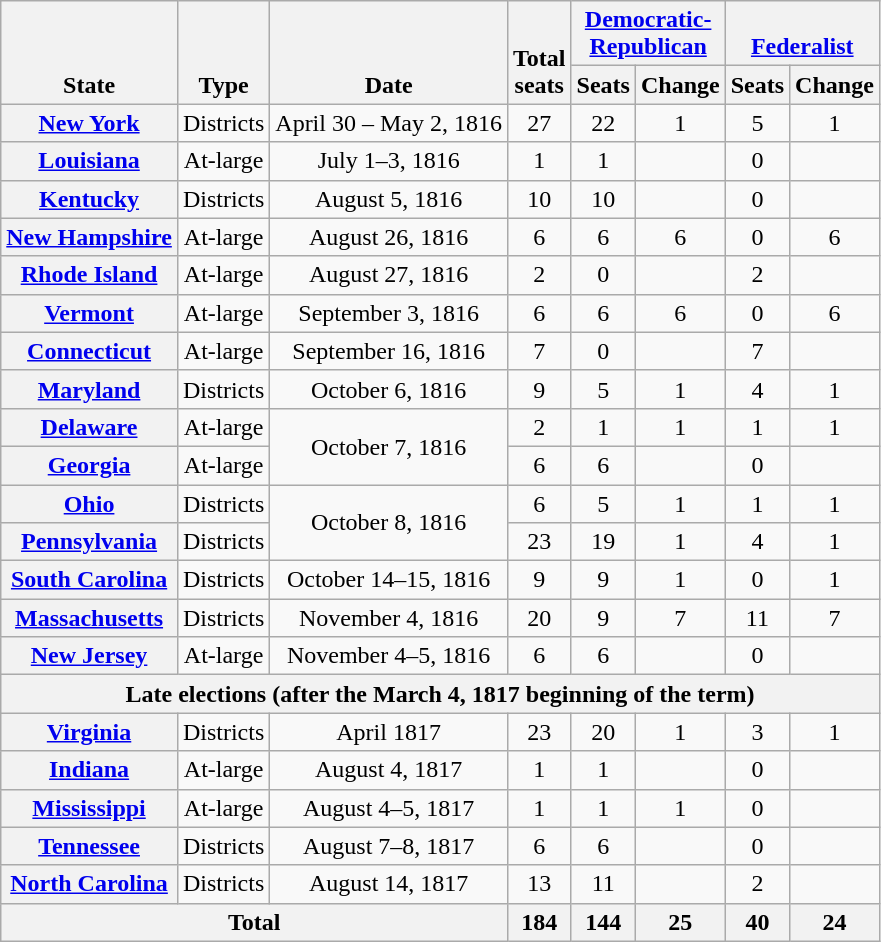<table class="wikitable sortable" style="text-align:center">
<tr valign=bottom>
<th rowspan=2>State</th>
<th rowspan=2>Type</th>
<th rowspan=2>Date</th>
<th rowspan=2>Total<br>seats</th>
<th colspan=2 ><a href='#'>Democratic-<br>Republican</a></th>
<th colspan=2 ><a href='#'>Federalist</a></th>
</tr>
<tr>
<th>Seats</th>
<th>Change</th>
<th>Seats</th>
<th>Change</th>
</tr>
<tr>
<th><a href='#'>New York</a></th>
<td>Districts</td>
<td>April 30 – May 2, 1816</td>
<td>27</td>
<td>22</td>
<td>1</td>
<td>5</td>
<td>1</td>
</tr>
<tr>
<th><a href='#'>Louisiana</a></th>
<td>At-large</td>
<td>July 1–3, 1816</td>
<td>1</td>
<td>1</td>
<td></td>
<td>0</td>
<td></td>
</tr>
<tr>
<th><a href='#'>Kentucky</a></th>
<td>Districts</td>
<td>August 5, 1816</td>
<td>10</td>
<td>10</td>
<td></td>
<td>0</td>
<td></td>
</tr>
<tr>
<th><a href='#'>New Hampshire</a></th>
<td>At-large</td>
<td>August 26, 1816</td>
<td>6</td>
<td>6</td>
<td>6</td>
<td>0</td>
<td>6</td>
</tr>
<tr>
<th><a href='#'>Rhode Island</a></th>
<td>At-large</td>
<td>August 27, 1816</td>
<td>2</td>
<td>0</td>
<td></td>
<td>2</td>
<td></td>
</tr>
<tr>
<th><a href='#'>Vermont</a></th>
<td>At-large</td>
<td>September 3, 1816</td>
<td>6</td>
<td>6</td>
<td>6</td>
<td>0</td>
<td>6</td>
</tr>
<tr>
<th><a href='#'>Connecticut</a></th>
<td>At-large</td>
<td>September 16, 1816</td>
<td>7</td>
<td>0</td>
<td></td>
<td>7</td>
<td></td>
</tr>
<tr>
<th><a href='#'>Maryland</a></th>
<td>Districts</td>
<td>October 6, 1816</td>
<td>9</td>
<td>5</td>
<td>1</td>
<td>4</td>
<td>1</td>
</tr>
<tr>
<th><a href='#'>Delaware</a></th>
<td>At-large</td>
<td rowspan=2>October 7, 1816</td>
<td>2</td>
<td>1</td>
<td>1</td>
<td>1</td>
<td>1</td>
</tr>
<tr>
<th><a href='#'>Georgia</a></th>
<td>At-large</td>
<td>6</td>
<td>6</td>
<td></td>
<td>0</td>
<td></td>
</tr>
<tr>
<th><a href='#'>Ohio</a></th>
<td>Districts</td>
<td rowspan=2>October 8, 1816</td>
<td>6</td>
<td>5</td>
<td>1</td>
<td>1</td>
<td>1</td>
</tr>
<tr>
<th><a href='#'>Pennsylvania</a></th>
<td>Districts</td>
<td>23</td>
<td>19</td>
<td>1</td>
<td>4</td>
<td>1</td>
</tr>
<tr>
<th><a href='#'>South Carolina</a></th>
<td>Districts</td>
<td>October 14–15, 1816</td>
<td>9</td>
<td>9</td>
<td>1</td>
<td>0</td>
<td>1</td>
</tr>
<tr>
<th><a href='#'>Massachusetts</a></th>
<td>Districts</td>
<td>November 4, 1816</td>
<td>20</td>
<td>9</td>
<td>7</td>
<td>11</td>
<td>7</td>
</tr>
<tr>
<th><a href='#'>New Jersey</a></th>
<td>At-large</td>
<td>November 4–5, 1816</td>
<td>6</td>
<td>6</td>
<td></td>
<td>0</td>
<td></td>
</tr>
<tr>
<th colspan=8>Late elections (after the March 4, 1817 beginning of the term)</th>
</tr>
<tr>
<th><a href='#'>Virginia</a></th>
<td>Districts</td>
<td>April 1817</td>
<td>23</td>
<td>20</td>
<td>1</td>
<td>3</td>
<td>1</td>
</tr>
<tr>
<th><a href='#'>Indiana</a></th>
<td>At-large</td>
<td>August 4, 1817</td>
<td>1</td>
<td>1</td>
<td></td>
<td>0</td>
<td></td>
</tr>
<tr>
<th><a href='#'>Mississippi</a></th>
<td>At-large</td>
<td>August 4–5, 1817</td>
<td>1</td>
<td>1</td>
<td>1</td>
<td>0</td>
<td></td>
</tr>
<tr>
<th><a href='#'>Tennessee</a></th>
<td>Districts</td>
<td>August 7–8, 1817</td>
<td>6</td>
<td>6</td>
<td></td>
<td>0</td>
<td></td>
</tr>
<tr>
<th><a href='#'>North Carolina</a></th>
<td>Districts</td>
<td>August 14, 1817</td>
<td>13</td>
<td>11</td>
<td></td>
<td>2</td>
<td></td>
</tr>
<tr>
<th colspan=3 align=center>Total</th>
<th>184</th>
<th>144<br></th>
<th>25</th>
<th>40<br></th>
<th>24</th>
</tr>
</table>
